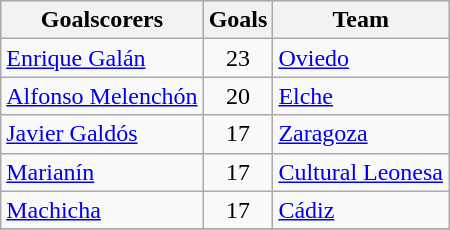<table class="wikitable sortable" class="wikitable">
<tr style="background:#ccc; text-align:center;">
<th>Goalscorers</th>
<th>Goals</th>
<th>Team</th>
</tr>
<tr>
<td> <a href='#'>Enrique Galán</a></td>
<td style="text-align:center;">23</td>
<td><a href='#'>Oviedo</a></td>
</tr>
<tr>
<td> <a href='#'>Alfonso Melenchón</a></td>
<td style="text-align:center;">20</td>
<td><a href='#'>Elche</a></td>
</tr>
<tr>
<td> <a href='#'>Javier Galdós</a></td>
<td style="text-align:center;">17</td>
<td><a href='#'>Zaragoza</a></td>
</tr>
<tr>
<td> <a href='#'>Marianín</a></td>
<td style="text-align:center;">17</td>
<td><a href='#'>Cultural Leonesa</a></td>
</tr>
<tr>
<td> <a href='#'>Machicha</a></td>
<td style="text-align:center;">17</td>
<td><a href='#'>Cádiz</a></td>
</tr>
<tr>
</tr>
</table>
